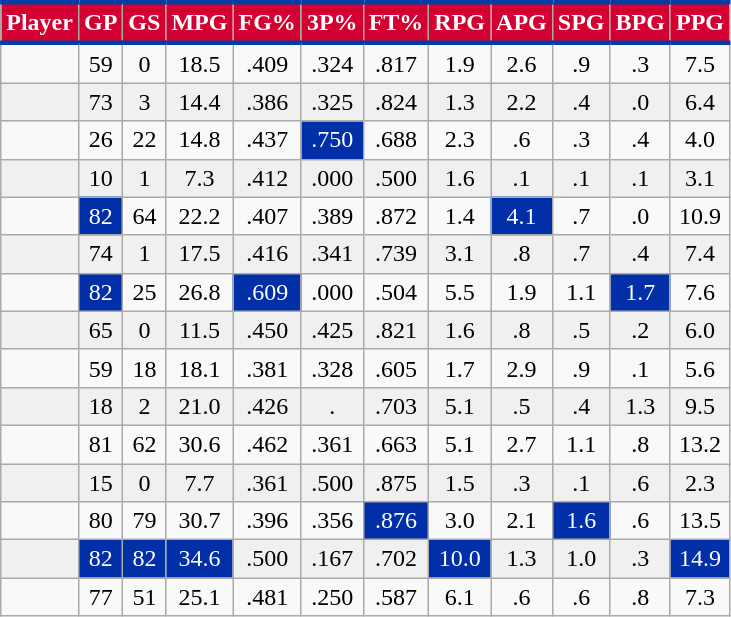<table class="wikitable sortable" style="text-align:right;">
<tr>
<th style="background:#D50032; color:#FFFFFF; border-top:#003DA5 3px solid; border-bottom:#003DA5 3px solid;">Player</th>
<th style="background:#D50032; color:#FFFFFF; border-top:#003DA5 3px solid; border-bottom:#003DA5 3px solid;">GP</th>
<th style="background:#D50032; color:#FFFFFF; border-top:#003DA5 3px solid; border-bottom:#003DA5 3px solid;">GS</th>
<th style="background:#D50032; color:#FFFFFF; border-top:#003DA5 3px solid; border-bottom:#003DA5 3px solid;">MPG</th>
<th style="background:#D50032; color:#FFFFFF; border-top:#003DA5 3px solid; border-bottom:#003DA5 3px solid;">FG%</th>
<th style="background:#D50032; color:#FFFFFF; border-top:#003DA5 3px solid; border-bottom:#003DA5 3px solid;">3P%</th>
<th style="background:#D50032; color:#FFFFFF; border-top:#003DA5 3px solid; border-bottom:#003DA5 3px solid;">FT%</th>
<th style="background:#D50032; color:#FFFFFF; border-top:#003DA5 3px solid; border-bottom:#003DA5 3px solid;">RPG</th>
<th style="background:#D50032; color:#FFFFFF; border-top:#003DA5 3px solid; border-bottom:#003DA5 3px solid;">APG</th>
<th style="background:#D50032; color:#FFFFFF; border-top:#003DA5 3px solid; border-bottom:#003DA5 3px solid;">SPG</th>
<th style="background:#D50032; color:#FFFFFF; border-top:#003DA5 3px solid; border-bottom:#003DA5 3px solid;">BPG</th>
<th style="background:#D50032; color:#FFFFFF; border-top:#003DA5 3px solid; border-bottom:#003DA5 3px solid;">PPG</th>
</tr>
<tr align="center" bgcolor="">
<td></td>
<td>59</td>
<td>0</td>
<td>18.5</td>
<td>.409</td>
<td>.324</td>
<td>.817</td>
<td>1.9</td>
<td>2.6</td>
<td>.9</td>
<td>.3</td>
<td>7.5</td>
</tr>
<tr align="center" bgcolor="f0f0f0">
<td></td>
<td>73</td>
<td>3</td>
<td>14.4</td>
<td>.386</td>
<td>.325</td>
<td>.824</td>
<td>1.3</td>
<td>2.2</td>
<td>.4</td>
<td>.0</td>
<td>6.4</td>
</tr>
<tr align="center" bgcolor="">
<td></td>
<td>26</td>
<td>22</td>
<td>14.8</td>
<td>.437</td>
<td style="background:#002FA7;color:white;">.750</td>
<td>.688</td>
<td>2.3</td>
<td>.6</td>
<td>.3</td>
<td>.4</td>
<td>4.0</td>
</tr>
<tr align="center" bgcolor="f0f0f0">
<td></td>
<td>10</td>
<td>1</td>
<td>7.3</td>
<td>.412</td>
<td>.000</td>
<td>.500</td>
<td>1.6</td>
<td>.1</td>
<td>.1</td>
<td>.1</td>
<td>3.1</td>
</tr>
<tr align="center" bgcolor="">
<td><strong></strong></td>
<td style="background:#002FA7;color:white;">82</td>
<td>64</td>
<td>22.2</td>
<td>.407</td>
<td>.389</td>
<td>.872</td>
<td>1.4</td>
<td style="background:#002FA7;color:white;">4.1</td>
<td>.7</td>
<td>.0</td>
<td>10.9</td>
</tr>
<tr align="center" bgcolor="f0f0f0">
<td></td>
<td>74</td>
<td>1</td>
<td>17.5</td>
<td>.416</td>
<td>.341</td>
<td>.739</td>
<td>3.1</td>
<td>.8</td>
<td>.7</td>
<td>.4</td>
<td>7.4</td>
</tr>
<tr align="center" bgcolor="">
<td></td>
<td style="background:#002FA7;color:white;">82</td>
<td>25</td>
<td>26.8</td>
<td style="background:#002FA7;color:white;">.609</td>
<td>.000</td>
<td>.504</td>
<td>5.5</td>
<td>1.9</td>
<td>1.1</td>
<td style="background:#002FA7;color:white;">1.7</td>
<td>7.6</td>
</tr>
<tr align="center" bgcolor="f0f0f0">
<td></td>
<td>65</td>
<td>0</td>
<td>11.5</td>
<td>.450</td>
<td>.425</td>
<td>.821</td>
<td>1.6</td>
<td>.8</td>
<td>.5</td>
<td>.2</td>
<td>6.0</td>
</tr>
<tr align="center" bgcolor="">
<td></td>
<td>59</td>
<td>18</td>
<td>18.1</td>
<td>.381</td>
<td>.328</td>
<td>.605</td>
<td>1.7</td>
<td>2.9</td>
<td>.9</td>
<td>.1</td>
<td>5.6</td>
</tr>
<tr align="center" bgcolor="f0f0f0">
<td></td>
<td>18</td>
<td>2</td>
<td>21.0</td>
<td>.426</td>
<td>.</td>
<td>.703</td>
<td>5.1</td>
<td>.5</td>
<td>.4</td>
<td>1.3</td>
<td>9.5</td>
</tr>
<tr align="center" bgcolor="">
<td><strong></strong></td>
<td>81</td>
<td>62</td>
<td>30.6</td>
<td>.462</td>
<td>.361</td>
<td>.663</td>
<td>5.1</td>
<td>2.7</td>
<td>1.1</td>
<td>.8</td>
<td>13.2</td>
</tr>
<tr align="center" bgcolor="f0f0f0">
<td></td>
<td>15</td>
<td>0</td>
<td>7.7</td>
<td>.361</td>
<td>.500</td>
<td>.875</td>
<td>1.5</td>
<td>.3</td>
<td>.1</td>
<td>.6</td>
<td>2.3</td>
</tr>
<tr align="center" bgcolor="">
<td><strong></strong></td>
<td>80</td>
<td>79</td>
<td>30.7</td>
<td>.396</td>
<td>.356</td>
<td style="background:#002FA7;color:white;">.876</td>
<td>3.0</td>
<td>2.1</td>
<td style="background:#002FA7;color:white;">1.6</td>
<td>.6</td>
<td>13.5</td>
</tr>
<tr align="center" bgcolor="f0f0f0">
<td><strong></strong></td>
<td style="background:#002FA7;color:white;">82</td>
<td style="background:#002FA7;color:white;">82</td>
<td style="background:#002FA7;color:white;">34.6</td>
<td>.500</td>
<td>.167</td>
<td>.702</td>
<td style="background:#002FA7;color:white;">10.0</td>
<td>1.3</td>
<td>1.0</td>
<td>.3</td>
<td style="background:#002FA7;color:white;">14.9</td>
</tr>
<tr align="center" bgcolor="">
<td><strong></strong></td>
<td>77</td>
<td>51</td>
<td>25.1</td>
<td>.481</td>
<td>.250</td>
<td>.587</td>
<td>6.1</td>
<td>.6</td>
<td>.6</td>
<td>.8</td>
<td>7.3</td>
</tr>
</table>
